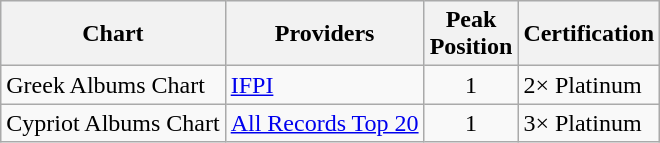<table class="wikitable">
<tr style="background:#ebf5ff;">
<th align="left">Chart</th>
<th align="left">Providers</th>
<th align="left">Peak<br>Position</th>
<th align="left">Certification</th>
</tr>
<tr>
<td align="left">Greek Albums Chart</td>
<td align="left"><a href='#'>IFPI</a></td>
<td style="text-align:center;">1</td>
<td align="left">2× Platinum</td>
</tr>
<tr>
<td align="left">Cypriot Albums Chart</td>
<td align="left"><a href='#'>All Records Top 20</a></td>
<td style="text-align:center;">1</td>
<td align="left">3× Platinum</td>
</tr>
</table>
